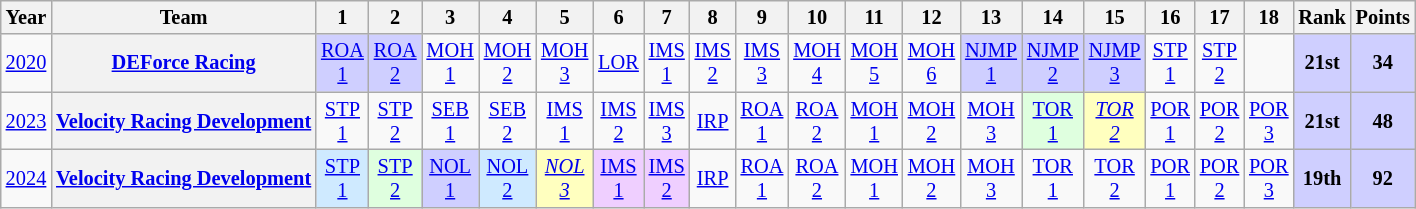<table class="wikitable" style="text-align:center; font-size:85%">
<tr>
<th>Year</th>
<th>Team</th>
<th>1</th>
<th>2</th>
<th>3</th>
<th>4</th>
<th>5</th>
<th>6</th>
<th>7</th>
<th>8</th>
<th>9</th>
<th>10</th>
<th>11</th>
<th>12</th>
<th>13</th>
<th>14</th>
<th>15</th>
<th>16</th>
<th>17</th>
<th>18</th>
<th>Rank</th>
<th>Points</th>
</tr>
<tr>
<td><a href='#'>2020</a></td>
<th nowrap><a href='#'>DEForce Racing</a></th>
<td style="background:#CFCFFF;"><a href='#'>ROA<br>1</a><br></td>
<td style="background:#CFCFFF;"><a href='#'>ROA<br>2</a><br></td>
<td><a href='#'>MOH<br>1</a></td>
<td><a href='#'>MOH<br>2</a></td>
<td><a href='#'>MOH<br>3</a></td>
<td><a href='#'>LOR</a></td>
<td><a href='#'>IMS<br>1</a></td>
<td><a href='#'>IMS<br>2</a></td>
<td><a href='#'>IMS<br>3</a></td>
<td><a href='#'>MOH<br>4</a></td>
<td><a href='#'>MOH<br>5</a></td>
<td><a href='#'>MOH<br>6</a></td>
<td style="background:#CFCFFF;"><a href='#'>NJMP<br>1</a><br></td>
<td style="background:#CFCFFF;"><a href='#'>NJMP<br>2</a><br></td>
<td style="background:#CFCFFF;"><a href='#'>NJMP<br>3</a><br></td>
<td><a href='#'>STP<br>1</a></td>
<td><a href='#'>STP<br>2</a></td>
<td></td>
<th style="background:#CFCFFF;">21st</th>
<th style="background:#CFCFFF;">34</th>
</tr>
<tr>
<td><a href='#'>2023</a></td>
<th nowrap><a href='#'>Velocity Racing Development</a></th>
<td><a href='#'>STP<br>1</a></td>
<td><a href='#'>STP<br>2</a></td>
<td><a href='#'>SEB<br>1</a></td>
<td><a href='#'>SEB<br>2</a></td>
<td><a href='#'>IMS<br>1</a></td>
<td><a href='#'>IMS<br>2</a></td>
<td><a href='#'>IMS<br>3</a></td>
<td><a href='#'>IRP</a></td>
<td><a href='#'>ROA<br>1</a></td>
<td><a href='#'>ROA<br>2</a></td>
<td><a href='#'>MOH<br>1</a></td>
<td><a href='#'>MOH<br>2</a></td>
<td><a href='#'>MOH<br>3</a></td>
<td style="background:#DFFFDF;"><a href='#'>TOR<br>1</a><br></td>
<td style="background:#FFFFBF;"><em><a href='#'>TOR<br>2</a></em><br></td>
<td><a href='#'>POR<br>1</a></td>
<td><a href='#'>POR<br>2</a></td>
<td><a href='#'>POR<br>3</a></td>
<th style="background:#CFCFFF;">21st</th>
<th style="background:#CFCFFF;">48</th>
</tr>
<tr>
<td><a href='#'>2024</a></td>
<th nowrap><a href='#'>Velocity Racing Development</a></th>
<td style="background:#CFEAFF;"><a href='#'>STP<br>1</a><br></td>
<td style="background:#DFFFDF;"><a href='#'>STP<br>2</a><br></td>
<td style="background:#CFCFFF;"><a href='#'>NOL<br>1</a><br></td>
<td style="background:#CFEAFF;"><a href='#'>NOL<br>2</a><br></td>
<td style="background:#FFFFBF;"><em><a href='#'>NOL<br>3</a></em><br></td>
<td style="background:#EFCFFF;"><a href='#'>IMS<br>1</a><br></td>
<td style="background:#EFCFFF;"><a href='#'>IMS<br>2</a><br></td>
<td><a href='#'>IRP</a></td>
<td><a href='#'>ROA<br>1</a></td>
<td><a href='#'>ROA<br>2</a></td>
<td><a href='#'>MOH<br>1</a></td>
<td><a href='#'>MOH<br>2</a></td>
<td><a href='#'>MOH<br>3</a></td>
<td><a href='#'>TOR<br>1</a></td>
<td><a href='#'>TOR<br>2</a></td>
<td><a href='#'>POR<br>1</a></td>
<td><a href='#'>POR<br>2</a></td>
<td><a href='#'>POR<br>3</a></td>
<th style="background:#CFCFFF;">19th</th>
<th style="background:#CFCFFF;">92</th>
</tr>
</table>
